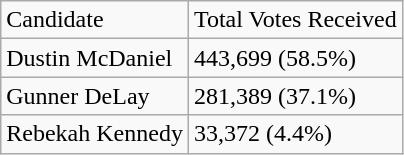<table class="wikitable">
<tr>
<td>Candidate</td>
<td>Total Votes Received</td>
</tr>
<tr>
<td>Dustin McDaniel</td>
<td>443,699 (58.5%)</td>
</tr>
<tr>
<td>Gunner DeLay</td>
<td>281,389 (37.1%)</td>
</tr>
<tr>
<td>Rebekah Kennedy</td>
<td>33,372 (4.4%)</td>
</tr>
</table>
